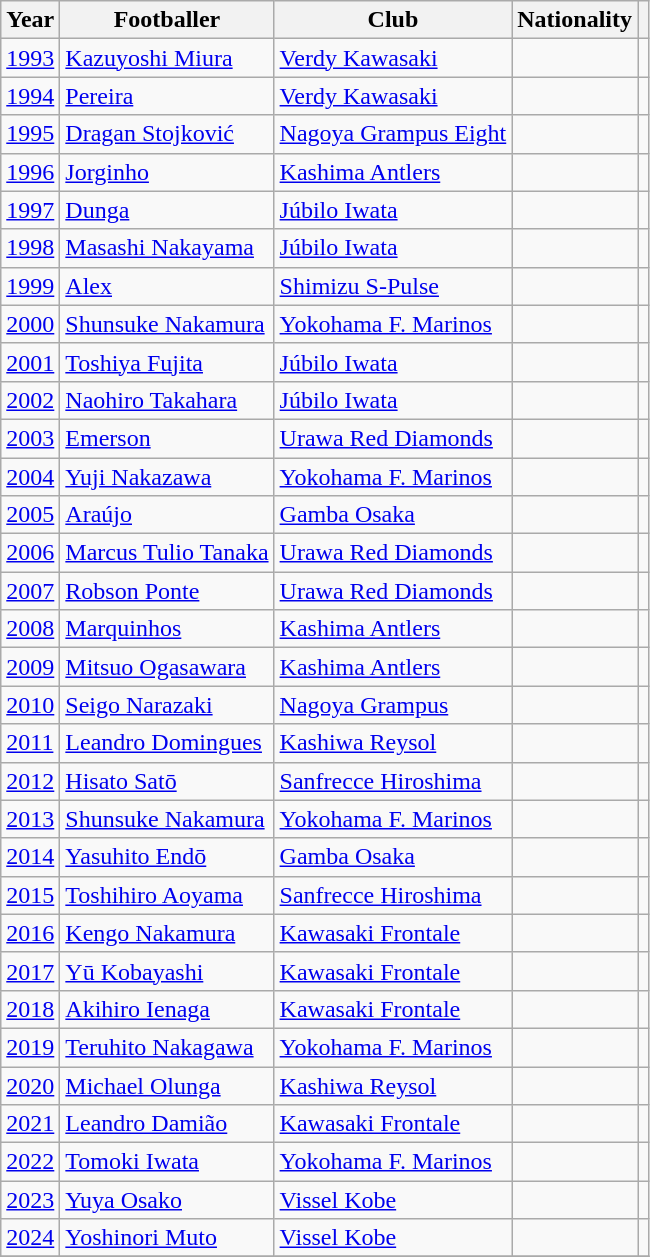<table class="wikitable plainrowheaders sortable">
<tr>
<th>Year</th>
<th>Footballer</th>
<th>Club</th>
<th>Nationality</th>
<th class="unsortable" scope="col"></th>
</tr>
<tr>
<td><a href='#'>1993</a></td>
<td><a href='#'>Kazuyoshi Miura</a></td>
<td><a href='#'>Verdy Kawasaki</a></td>
<td></td>
<td></td>
</tr>
<tr>
<td><a href='#'>1994</a></td>
<td><a href='#'>Pereira</a></td>
<td><a href='#'>Verdy Kawasaki</a></td>
<td></td>
<td></td>
</tr>
<tr>
<td><a href='#'>1995</a></td>
<td><a href='#'>Dragan Stojković</a></td>
<td><a href='#'>Nagoya Grampus Eight</a></td>
<td></td>
<td></td>
</tr>
<tr>
<td><a href='#'>1996</a></td>
<td><a href='#'>Jorginho</a></td>
<td><a href='#'>Kashima Antlers</a></td>
<td></td>
<td></td>
</tr>
<tr>
<td><a href='#'>1997</a></td>
<td><a href='#'>Dunga</a></td>
<td><a href='#'>Júbilo Iwata</a></td>
<td></td>
<td></td>
</tr>
<tr>
<td><a href='#'>1998</a></td>
<td><a href='#'>Masashi Nakayama</a></td>
<td><a href='#'>Júbilo Iwata</a></td>
<td></td>
<td></td>
</tr>
<tr>
<td><a href='#'>1999</a></td>
<td><a href='#'>Alex</a></td>
<td><a href='#'>Shimizu S-Pulse</a></td>
<td></td>
<td></td>
</tr>
<tr>
<td><a href='#'>2000</a></td>
<td><a href='#'>Shunsuke Nakamura</a></td>
<td><a href='#'>Yokohama F. Marinos</a></td>
<td></td>
<td></td>
</tr>
<tr>
<td><a href='#'>2001</a></td>
<td><a href='#'>Toshiya Fujita</a></td>
<td><a href='#'>Júbilo Iwata</a></td>
<td></td>
<td></td>
</tr>
<tr>
<td><a href='#'>2002</a></td>
<td><a href='#'>Naohiro Takahara</a></td>
<td><a href='#'>Júbilo Iwata</a></td>
<td></td>
<td></td>
</tr>
<tr>
<td><a href='#'>2003</a></td>
<td><a href='#'>Emerson</a></td>
<td><a href='#'>Urawa Red Diamonds</a></td>
<td></td>
<td></td>
</tr>
<tr>
<td><a href='#'>2004</a></td>
<td><a href='#'>Yuji Nakazawa</a></td>
<td><a href='#'>Yokohama F. Marinos</a></td>
<td></td>
<td></td>
</tr>
<tr>
<td><a href='#'>2005</a></td>
<td><a href='#'>Araújo</a></td>
<td><a href='#'>Gamba Osaka</a></td>
<td></td>
<td></td>
</tr>
<tr>
<td><a href='#'>2006</a></td>
<td><a href='#'>Marcus Tulio Tanaka</a></td>
<td><a href='#'>Urawa Red Diamonds</a></td>
<td></td>
<td></td>
</tr>
<tr>
<td><a href='#'>2007</a></td>
<td><a href='#'>Robson Ponte</a></td>
<td><a href='#'>Urawa Red Diamonds</a></td>
<td></td>
<td></td>
</tr>
<tr>
<td><a href='#'>2008</a></td>
<td><a href='#'>Marquinhos</a></td>
<td><a href='#'>Kashima Antlers</a></td>
<td></td>
<td></td>
</tr>
<tr>
<td><a href='#'>2009</a></td>
<td><a href='#'>Mitsuo Ogasawara</a></td>
<td><a href='#'>Kashima Antlers</a></td>
<td></td>
<td></td>
</tr>
<tr>
<td><a href='#'>2010</a></td>
<td><a href='#'>Seigo Narazaki</a></td>
<td><a href='#'>Nagoya Grampus</a></td>
<td></td>
<td></td>
</tr>
<tr>
<td><a href='#'>2011</a></td>
<td><a href='#'>Leandro Domingues</a></td>
<td><a href='#'>Kashiwa Reysol</a></td>
<td></td>
<td></td>
</tr>
<tr>
<td><a href='#'>2012</a></td>
<td><a href='#'>Hisato Satō</a></td>
<td><a href='#'>Sanfrecce Hiroshima</a></td>
<td></td>
<td></td>
</tr>
<tr>
<td><a href='#'>2013</a></td>
<td><a href='#'>Shunsuke Nakamura</a></td>
<td><a href='#'>Yokohama F. Marinos</a></td>
<td></td>
<td></td>
</tr>
<tr>
<td><a href='#'>2014</a></td>
<td><a href='#'>Yasuhito Endō</a></td>
<td><a href='#'>Gamba Osaka</a></td>
<td></td>
<td></td>
</tr>
<tr>
<td><a href='#'>2015</a></td>
<td><a href='#'>Toshihiro Aoyama</a></td>
<td><a href='#'>Sanfrecce Hiroshima</a></td>
<td></td>
<td></td>
</tr>
<tr>
<td><a href='#'>2016</a></td>
<td><a href='#'>Kengo Nakamura</a></td>
<td><a href='#'>Kawasaki Frontale</a></td>
<td></td>
<td></td>
</tr>
<tr>
<td><a href='#'>2017</a></td>
<td><a href='#'>Yū Kobayashi</a></td>
<td><a href='#'>Kawasaki Frontale</a></td>
<td></td>
<td></td>
</tr>
<tr>
<td><a href='#'>2018</a></td>
<td><a href='#'>Akihiro Ienaga</a></td>
<td><a href='#'>Kawasaki Frontale</a></td>
<td></td>
<td></td>
</tr>
<tr>
<td><a href='#'>2019</a></td>
<td><a href='#'>Teruhito Nakagawa</a></td>
<td><a href='#'>Yokohama F. Marinos</a></td>
<td></td>
<td></td>
</tr>
<tr>
<td><a href='#'>2020</a></td>
<td><a href='#'>Michael Olunga</a></td>
<td><a href='#'>Kashiwa Reysol</a></td>
<td></td>
<td></td>
</tr>
<tr>
<td><a href='#'>2021</a></td>
<td><a href='#'>Leandro Damião</a></td>
<td><a href='#'>Kawasaki Frontale</a></td>
<td></td>
<td></td>
</tr>
<tr>
<td><a href='#'>2022</a></td>
<td><a href='#'>Tomoki Iwata</a></td>
<td><a href='#'>Yokohama F. Marinos</a></td>
<td></td>
<td></td>
</tr>
<tr>
<td><a href='#'>2023</a></td>
<td><a href='#'>Yuya Osako</a></td>
<td><a href='#'>Vissel Kobe</a></td>
<td></td>
<td></td>
</tr>
<tr>
<td><a href='#'>2024</a></td>
<td><a href='#'>Yoshinori Muto</a></td>
<td><a href='#'>Vissel Kobe</a></td>
<td></td>
<td></td>
</tr>
<tr>
</tr>
</table>
